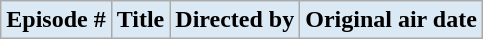<table class="wikitable plainrowheaders" >
<tr>
<th style="background:#dbe9f4; color:#000; text-align:center;">Episode #</th>
<th ! style="background:#dbe9f4; color:#000; text-align:center;">Title</th>
<th ! style="background:#dbe9f4; color:#000; text-align:center;">Directed by</th>
<th ! style="background:#dbe9f4; color:#000; text-align:center;">Original air date<br>




</th>
</tr>
</table>
